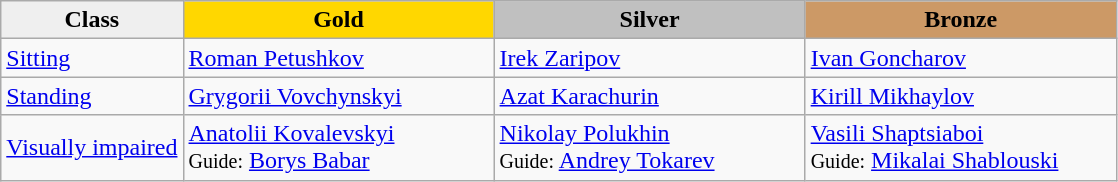<table class="wikitable" style="text-align:left">
<tr align="center">
<td bgcolor=efefef><strong>Class</strong></td>
<td width=200 bgcolor=gold><strong>Gold</strong></td>
<td width=200 bgcolor=silver><strong>Silver</strong></td>
<td width=200 bgcolor=CC9966><strong>Bronze</strong></td>
</tr>
<tr>
<td><a href='#'>Sitting</a></td>
<td><a href='#'>Roman Petushkov</a><br><em></em></td>
<td><a href='#'>Irek Zaripov</a><br><em></em></td>
<td><a href='#'>Ivan Goncharov</a><br><em></em></td>
</tr>
<tr>
<td><a href='#'>Standing</a></td>
<td><a href='#'>Grygorii Vovchynskyi</a><br><em></em></td>
<td><a href='#'>Azat Karachurin</a><br><em></em></td>
<td><a href='#'>Kirill Mikhaylov</a><br><em></em></td>
</tr>
<tr>
<td><a href='#'>Visually impaired</a></td>
<td><a href='#'>Anatolii Kovalevskyi</a><br><small>Guide:</small> <a href='#'>Borys Babar</a><br><em></em></td>
<td><a href='#'>Nikolay Polukhin</a><br><small>Guide:</small> <a href='#'>Andrey Tokarev</a><br><em></em></td>
<td><a href='#'>Vasili Shaptsiaboi</a><br><small>Guide:</small> <a href='#'>Mikalai Shablouski</a><br><em></em></td>
</tr>
</table>
